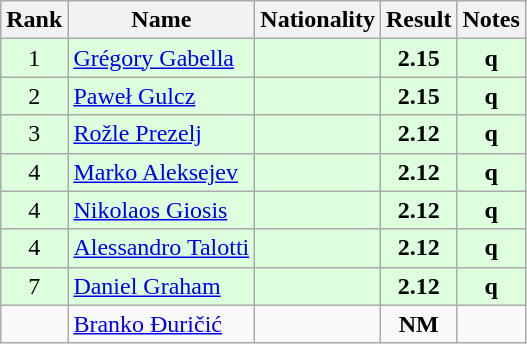<table class="wikitable sortable" style="text-align:center">
<tr>
<th>Rank</th>
<th>Name</th>
<th>Nationality</th>
<th>Result</th>
<th>Notes</th>
</tr>
<tr bgcolor=ddffdd>
<td>1</td>
<td align=left><a href='#'>Grégory Gabella</a></td>
<td align=left></td>
<td><strong>2.15</strong></td>
<td><strong>q</strong></td>
</tr>
<tr bgcolor=ddffdd>
<td>2</td>
<td align=left><a href='#'>Paweł Gulcz</a></td>
<td align=left></td>
<td><strong>2.15</strong></td>
<td><strong>q</strong></td>
</tr>
<tr bgcolor=ddffdd>
<td>3</td>
<td align=left><a href='#'>Rožle Prezelj</a></td>
<td align=left></td>
<td><strong>2.12</strong></td>
<td><strong>q</strong></td>
</tr>
<tr bgcolor=ddffdd>
<td>4</td>
<td align=left><a href='#'>Marko Aleksejev</a></td>
<td align=left></td>
<td><strong>2.12</strong></td>
<td><strong>q</strong></td>
</tr>
<tr bgcolor=ddffdd>
<td>4</td>
<td align=left><a href='#'>Nikolaos Giosis</a></td>
<td align=left></td>
<td><strong>2.12</strong></td>
<td><strong>q</strong></td>
</tr>
<tr bgcolor=ddffdd>
<td>4</td>
<td align=left><a href='#'>Alessandro Talotti</a></td>
<td align=left></td>
<td><strong>2.12</strong></td>
<td><strong>q</strong></td>
</tr>
<tr bgcolor=ddffdd>
<td>7</td>
<td align=left><a href='#'>Daniel Graham</a></td>
<td align=left></td>
<td><strong>2.12</strong></td>
<td><strong>q</strong></td>
</tr>
<tr>
<td></td>
<td align=left><a href='#'>Branko Đuričić</a></td>
<td align=left></td>
<td><strong>NM</strong></td>
<td></td>
</tr>
</table>
